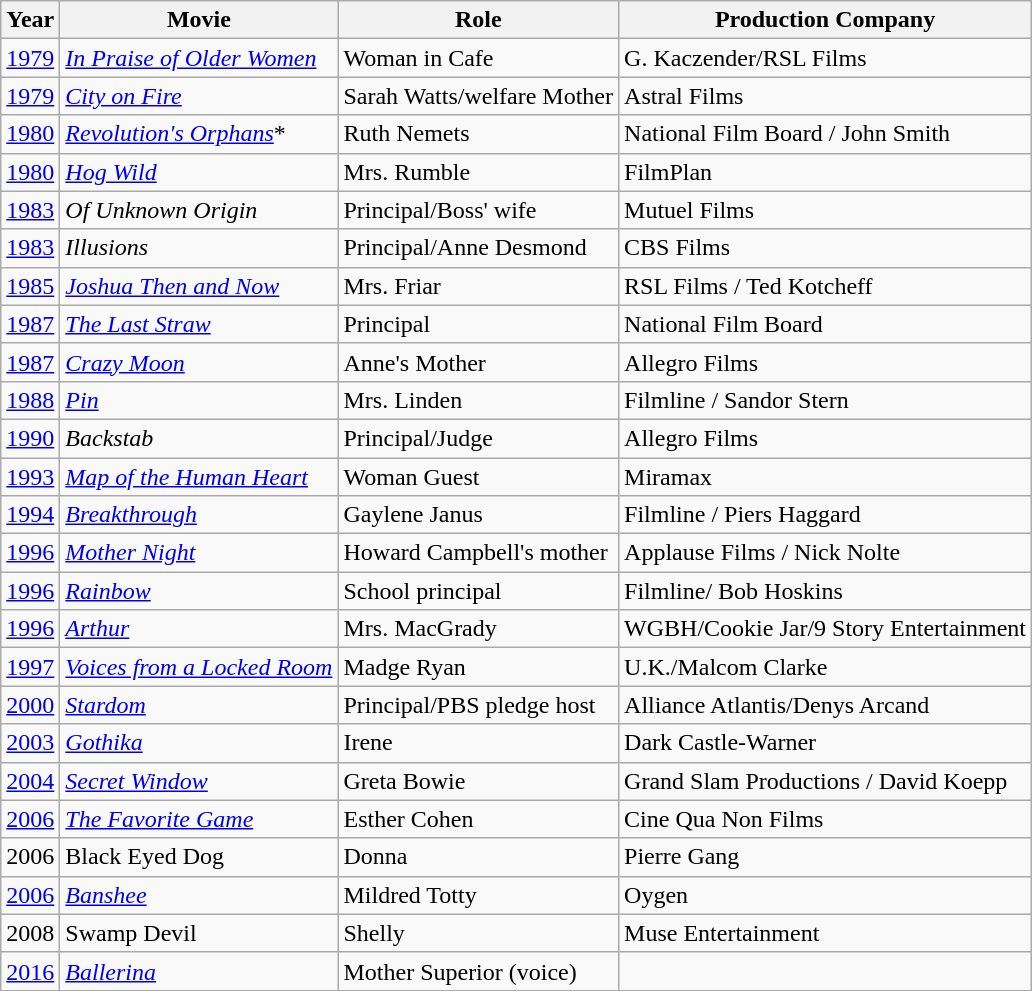<table class="wikitable sortable">
<tr>
<th>Year</th>
<th>Movie</th>
<th>Role</th>
<th>Production Company</th>
</tr>
<tr>
<td><a href='#'>1979</a></td>
<td><em><a href='#'>In Praise of Older Women</a></em></td>
<td>Woman in Cafe</td>
<td>G. Kaczender/RSL Films</td>
</tr>
<tr>
<td><a href='#'>1979</a></td>
<td><em><a href='#'>City on Fire</a></em></td>
<td>Sarah Watts/welfare Mother</td>
<td>Astral Films</td>
</tr>
<tr>
<td><a href='#'>1980</a></td>
<td><em><a href='#'>Revolution's Orphans</a></em>*</td>
<td>Ruth Nemets</td>
<td>National Film Board / John Smith</td>
</tr>
<tr>
<td><a href='#'>1980</a></td>
<td><em><a href='#'>Hog Wild</a></em></td>
<td>Mrs. Rumble</td>
<td>FilmPlan</td>
</tr>
<tr>
<td><a href='#'>1983</a></td>
<td><em>Of Unknown Origin</em></td>
<td>Principal/Boss' wife</td>
<td>Mutuel Films</td>
</tr>
<tr>
<td><a href='#'>1983</a></td>
<td><em>Illusions</em></td>
<td>Principal/Anne Desmond</td>
<td>CBS Films</td>
</tr>
<tr>
<td><a href='#'>1985</a></td>
<td><em><a href='#'>Joshua Then and Now</a></em></td>
<td>Mrs. Friar</td>
<td>RSL Films / Ted Kotcheff</td>
</tr>
<tr>
<td><a href='#'>1987</a></td>
<td data-sort-value="Last Straw, The"><em><a href='#'>The Last Straw</a></em></td>
<td>Principal</td>
<td>National Film Board</td>
</tr>
<tr>
<td><a href='#'>1987</a></td>
<td><em><a href='#'>Crazy Moon</a></em></td>
<td>Anne's Mother</td>
<td>Allegro Films</td>
</tr>
<tr>
<td><a href='#'>1988</a></td>
<td><em><a href='#'>Pin</a></em></td>
<td>Mrs. Linden</td>
<td>Filmline / Sandor Stern</td>
</tr>
<tr>
<td><a href='#'>1990</a></td>
<td><em>Backstab</em></td>
<td>Principal/Judge</td>
<td>Allegro Films</td>
</tr>
<tr>
<td><a href='#'>1993</a></td>
<td><em><a href='#'>Map of the Human Heart</a></em></td>
<td>Woman Guest</td>
<td>Miramax</td>
</tr>
<tr>
<td><a href='#'>1994</a></td>
<td><em><a href='#'>Breakthrough</a></em></td>
<td>Gaylene Janus</td>
<td>Filmline / Piers Haggard</td>
</tr>
<tr>
<td><a href='#'>1996</a></td>
<td><em><a href='#'>Mother Night</a></em></td>
<td>Howard Campbell's mother</td>
<td>Applause Films / Nick Nolte</td>
</tr>
<tr>
<td><a href='#'>1996</a></td>
<td><em><a href='#'>Rainbow</a></em></td>
<td>School principal</td>
<td>Filmline/ Bob Hoskins</td>
</tr>
<tr>
<td><a href='#'>1996</a></td>
<td><em><a href='#'>Arthur</a></em></td>
<td>Mrs. MacGrady</td>
<td>WGBH/Cookie Jar/9 Story Entertainment</td>
</tr>
<tr>
<td><a href='#'>1997</a></td>
<td><em><a href='#'>Voices from a Locked Room</a></em></td>
<td>Madge Ryan</td>
<td>U.K./Malcom Clarke</td>
</tr>
<tr>
<td><a href='#'>2000</a></td>
<td><em><a href='#'>Stardom</a></em></td>
<td>Principal/PBS pledge host</td>
<td>Alliance Atlantis/Denys Arcand</td>
</tr>
<tr>
<td><a href='#'>2003</a></td>
<td><em><a href='#'>Gothika</a></em></td>
<td>Irene</td>
<td>Dark Castle-Warner</td>
</tr>
<tr>
<td><a href='#'>2004</a></td>
<td><em><a href='#'>Secret Window</a></em></td>
<td>Greta Bowie</td>
<td>Grand Slam Productions / David Koepp</td>
</tr>
<tr>
<td><a href='#'>2006</a></td>
<td data-sort-value="Favorite Game, The"><em><a href='#'>The Favorite Game</a></em></td>
<td>Esther Cohen</td>
<td>Cine Qua Non Films</td>
</tr>
<tr>
<td>2006</td>
<td>Black Eyed Dog</td>
<td>Donna</td>
<td>Pierre Gang</td>
</tr>
<tr>
<td><a href='#'>2006</a></td>
<td><em><a href='#'>Banshee</a></em></td>
<td>Mildred Totty</td>
<td>Oygen</td>
</tr>
<tr>
<td>2008</td>
<td>Swamp Devil</td>
<td>Shelly</td>
<td>Muse Entertainment</td>
</tr>
<tr>
<td><a href='#'>2016</a></td>
<td><em><a href='#'>Ballerina</a></em></td>
<td>Mother Superior (voice)</td>
<td></td>
</tr>
</table>
